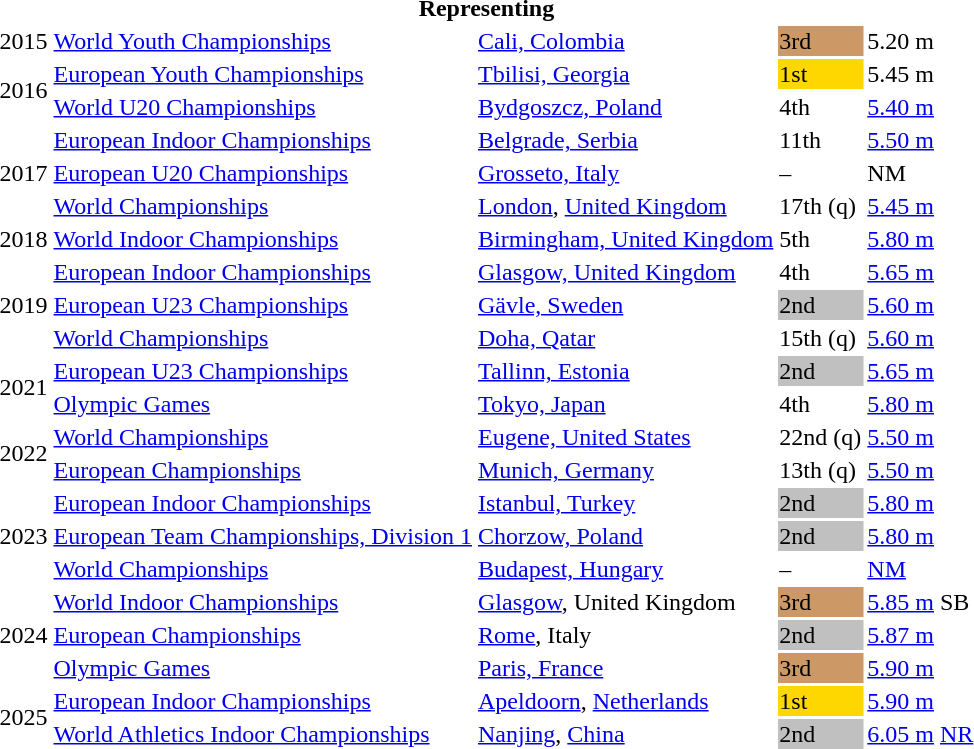<table>
<tr>
<th colspan="5">Representing </th>
</tr>
<tr>
<td>2015</td>
<td><a href='#'>World Youth Championships</a></td>
<td><a href='#'>Cali, Colombia</a></td>
<td bgcolor=CC9966>3rd</td>
<td>5.20 m</td>
</tr>
<tr>
<td rowspan=2>2016</td>
<td><a href='#'>European Youth Championships</a></td>
<td><a href='#'>Tbilisi, Georgia</a></td>
<td bgcolor="gold">1st</td>
<td>5.45 m</td>
</tr>
<tr>
<td><a href='#'>World U20 Championships</a></td>
<td><a href='#'>Bydgoszcz, Poland</a></td>
<td>4th</td>
<td><a href='#'>5.40 m</a></td>
</tr>
<tr>
<td rowspan=3>2017</td>
<td><a href='#'>European Indoor Championships</a></td>
<td><a href='#'>Belgrade, Serbia</a></td>
<td>11th</td>
<td><a href='#'>5.50 m</a></td>
</tr>
<tr>
<td><a href='#'>European U20 Championships</a></td>
<td><a href='#'>Grosseto, Italy</a></td>
<td>–</td>
<td>NM</td>
</tr>
<tr>
<td><a href='#'>World Championships</a></td>
<td><a href='#'>London</a>, <a href='#'>United Kingdom</a></td>
<td>17th (q)</td>
<td><a href='#'>5.45 m</a></td>
</tr>
<tr>
<td>2018</td>
<td><a href='#'>World Indoor Championships</a></td>
<td><a href='#'>Birmingham, United Kingdom</a></td>
<td>5th</td>
<td><a href='#'>5.80 m</a></td>
</tr>
<tr>
<td rowspan=3>2019</td>
<td><a href='#'>European Indoor Championships</a></td>
<td><a href='#'>Glasgow, United Kingdom</a></td>
<td>4th</td>
<td><a href='#'>5.65 m</a></td>
</tr>
<tr>
<td><a href='#'>European U23 Championships</a></td>
<td><a href='#'>Gävle, Sweden</a></td>
<td bgcolor=silver>2nd</td>
<td><a href='#'>5.60 m</a></td>
</tr>
<tr>
<td><a href='#'>World Championships</a></td>
<td><a href='#'>Doha, Qatar</a></td>
<td>15th (q)</td>
<td><a href='#'>5.60 m</a></td>
</tr>
<tr>
<td rowspan=2>2021</td>
<td><a href='#'>European U23 Championships</a></td>
<td><a href='#'>Tallinn, Estonia</a></td>
<td bgcolor=silver>2nd</td>
<td><a href='#'>5.65 m</a></td>
</tr>
<tr>
<td><a href='#'>Olympic Games</a></td>
<td><a href='#'>Tokyo, Japan</a></td>
<td>4th</td>
<td><a href='#'>5.80 m</a> </td>
</tr>
<tr>
<td rowspan=2>2022</td>
<td><a href='#'>World Championships</a></td>
<td><a href='#'>Eugene, United States</a></td>
<td>22nd (q)</td>
<td><a href='#'>5.50 m</a></td>
</tr>
<tr>
<td><a href='#'>European Championships</a></td>
<td><a href='#'>Munich, Germany</a></td>
<td>13th (q)</td>
<td><a href='#'>5.50 m</a></td>
</tr>
<tr>
<td rowspan=3>2023</td>
<td><a href='#'>European Indoor Championships</a></td>
<td><a href='#'>Istanbul, Turkey</a></td>
<td bgcolor="silver">2nd</td>
<td><a href='#'>5.80 m</a></td>
</tr>
<tr>
<td><a href='#'>European Team Championships, Division 1</a></td>
<td><a href='#'>Chorzow, Poland</a></td>
<td bgcolor="silver">2nd</td>
<td><a href='#'>5.80 m</a></td>
</tr>
<tr>
<td><a href='#'>World Championships</a></td>
<td><a href='#'>Budapest, Hungary</a></td>
<td>–</td>
<td><a href='#'>NM</a></td>
</tr>
<tr>
<td rowspan=3>2024</td>
<td><a href='#'>World Indoor Championships</a></td>
<td><a href='#'>Glasgow</a>, United Kingdom</td>
<td bgcolor=cc9966>3rd</td>
<td><a href='#'>5.85 m</a> SB</td>
</tr>
<tr>
<td><a href='#'>European Championships</a></td>
<td><a href='#'>Rome</a>, Italy</td>
<td bgcolor=silver>2nd</td>
<td><a href='#'>5.87 m</a> </td>
</tr>
<tr>
<td><a href='#'>Olympic Games</a></td>
<td><a href='#'>Paris, France</a></td>
<td bgcolor=cc9966>3rd</td>
<td><a href='#'>5.90 m</a></td>
</tr>
<tr>
<td rowspan=2>2025</td>
<td><a href='#'>European Indoor Championships</a></td>
<td><a href='#'>Apeldoorn</a>, <a href='#'>Netherlands</a></td>
<td bgcolor="gold">1st</td>
<td><a href='#'>5.90 m</a></td>
</tr>
<tr>
<td><a href='#'>World Athletics Indoor Championships</a></td>
<td><a href='#'>Nanjing</a>, <a href='#'>China</a></td>
<td bgcolor="silver">2nd</td>
<td><a href='#'>6.05 m</a> <a href='#'>NR</a></td>
</tr>
</table>
